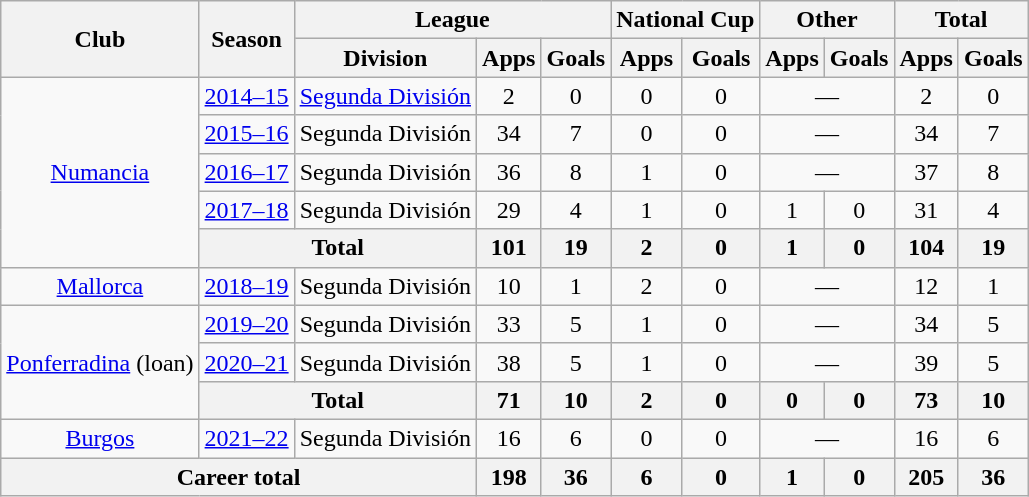<table class="wikitable" style="text-align:center">
<tr>
<th rowspan="2">Club</th>
<th rowspan="2">Season</th>
<th colspan="3">League</th>
<th colspan="2">National Cup</th>
<th colspan="2">Other</th>
<th colspan="2">Total</th>
</tr>
<tr>
<th>Division</th>
<th>Apps</th>
<th>Goals</th>
<th>Apps</th>
<th>Goals</th>
<th>Apps</th>
<th>Goals</th>
<th>Apps</th>
<th>Goals</th>
</tr>
<tr>
<td rowspan="5"><a href='#'>Numancia</a></td>
<td><a href='#'>2014–15</a></td>
<td><a href='#'>Segunda División</a></td>
<td>2</td>
<td>0</td>
<td>0</td>
<td>0</td>
<td colspan="2">—</td>
<td>2</td>
<td>0</td>
</tr>
<tr>
<td><a href='#'>2015–16</a></td>
<td>Segunda División</td>
<td>34</td>
<td>7</td>
<td>0</td>
<td>0</td>
<td colspan="2">—</td>
<td>34</td>
<td>7</td>
</tr>
<tr>
<td><a href='#'>2016–17</a></td>
<td>Segunda División</td>
<td>36</td>
<td>8</td>
<td>1</td>
<td>0</td>
<td colspan="2">—</td>
<td>37</td>
<td>8</td>
</tr>
<tr>
<td><a href='#'>2017–18</a></td>
<td>Segunda División</td>
<td>29</td>
<td>4</td>
<td>1</td>
<td>0</td>
<td>1</td>
<td>0</td>
<td>31</td>
<td>4</td>
</tr>
<tr>
<th colspan="2">Total</th>
<th>101</th>
<th>19</th>
<th>2</th>
<th>0</th>
<th>1</th>
<th>0</th>
<th>104</th>
<th>19</th>
</tr>
<tr>
<td><a href='#'>Mallorca</a></td>
<td><a href='#'>2018–19</a></td>
<td>Segunda División</td>
<td>10</td>
<td>1</td>
<td>2</td>
<td>0</td>
<td colspan="2">—</td>
<td>12</td>
<td>1</td>
</tr>
<tr>
<td rowspan="3"><a href='#'>Ponferradina</a> (loan)</td>
<td><a href='#'>2019–20</a></td>
<td>Segunda División</td>
<td>33</td>
<td>5</td>
<td>1</td>
<td>0</td>
<td colspan="2">—</td>
<td>34</td>
<td>5</td>
</tr>
<tr>
<td><a href='#'>2020–21</a></td>
<td>Segunda División</td>
<td>38</td>
<td>5</td>
<td>1</td>
<td>0</td>
<td colspan="2">—</td>
<td>39</td>
<td>5</td>
</tr>
<tr>
<th colspan="2">Total</th>
<th>71</th>
<th>10</th>
<th>2</th>
<th>0</th>
<th>0</th>
<th>0</th>
<th>73</th>
<th>10</th>
</tr>
<tr>
<td><a href='#'>Burgos</a></td>
<td><a href='#'>2021–22</a></td>
<td>Segunda División</td>
<td>16</td>
<td>6</td>
<td>0</td>
<td>0</td>
<td colspan="2">—</td>
<td>16</td>
<td>6</td>
</tr>
<tr>
<th colspan="3">Career total</th>
<th>198</th>
<th>36</th>
<th>6</th>
<th>0</th>
<th>1</th>
<th>0</th>
<th>205</th>
<th>36</th>
</tr>
</table>
